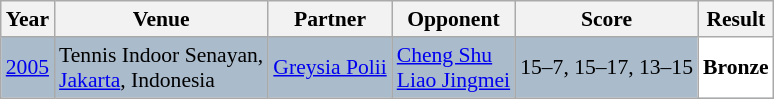<table class="sortable wikitable" style="font-size: 90%">
<tr>
<th>Year</th>
<th>Venue</th>
<th>Partner</th>
<th>Opponent</th>
<th>Score</th>
<th>Result</th>
</tr>
<tr style="background:#AABBCC">
<td align="center"><a href='#'>2005</a></td>
<td align="left">Tennis Indoor Senayan,<br><a href='#'>Jakarta</a>, Indonesia</td>
<td align="left"> <a href='#'>Greysia Polii</a></td>
<td align="left"> <a href='#'>Cheng Shu</a> <br>  <a href='#'>Liao Jingmei</a></td>
<td align="left">15–7, 15–17, 13–15</td>
<td style="text-align:left; background:white"> <strong>Bronze</strong></td>
</tr>
</table>
